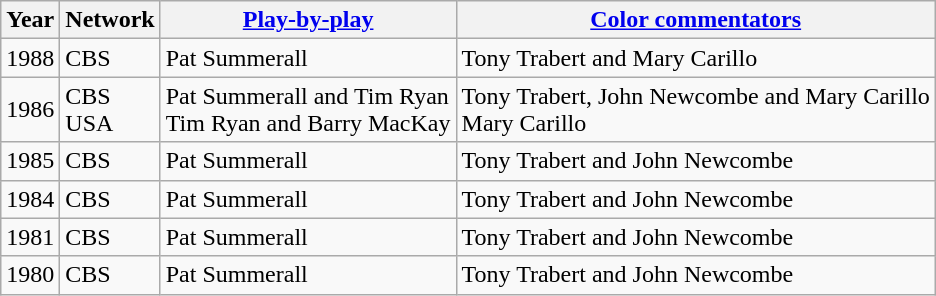<table class="wikitable">
<tr>
<th>Year</th>
<th>Network</th>
<th><a href='#'>Play-by-play</a></th>
<th><a href='#'>Color commentators</a></th>
</tr>
<tr>
<td>1988</td>
<td>CBS</td>
<td>Pat Summerall</td>
<td>Tony Trabert and Mary Carillo</td>
</tr>
<tr>
<td>1986</td>
<td>CBS<br>USA</td>
<td>Pat Summerall and Tim Ryan<br>Tim Ryan and Barry MacKay</td>
<td>Tony Trabert, John Newcombe and Mary Carillo<br>Mary Carillo</td>
</tr>
<tr>
<td>1985</td>
<td>CBS</td>
<td>Pat Summerall</td>
<td>Tony Trabert and John Newcombe</td>
</tr>
<tr>
<td>1984</td>
<td>CBS</td>
<td>Pat Summerall</td>
<td>Tony Trabert and John Newcombe</td>
</tr>
<tr>
<td>1981</td>
<td>CBS</td>
<td>Pat Summerall</td>
<td>Tony Trabert and John Newcombe</td>
</tr>
<tr>
<td>1980</td>
<td>CBS</td>
<td>Pat Summerall</td>
<td>Tony Trabert and John Newcombe</td>
</tr>
</table>
